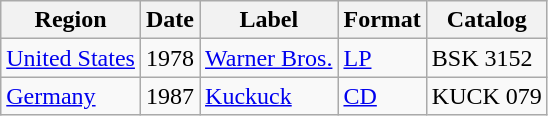<table class="wikitable">
<tr>
<th>Region</th>
<th>Date</th>
<th>Label</th>
<th>Format</th>
<th>Catalog</th>
</tr>
<tr>
<td><a href='#'>United States</a></td>
<td>1978</td>
<td><a href='#'>Warner Bros.</a></td>
<td><a href='#'>LP</a></td>
<td>BSK 3152</td>
</tr>
<tr>
<td><a href='#'>Germany</a></td>
<td>1987</td>
<td><a href='#'>Kuckuck</a></td>
<td><a href='#'>CD</a></td>
<td>KUCK 079</td>
</tr>
</table>
